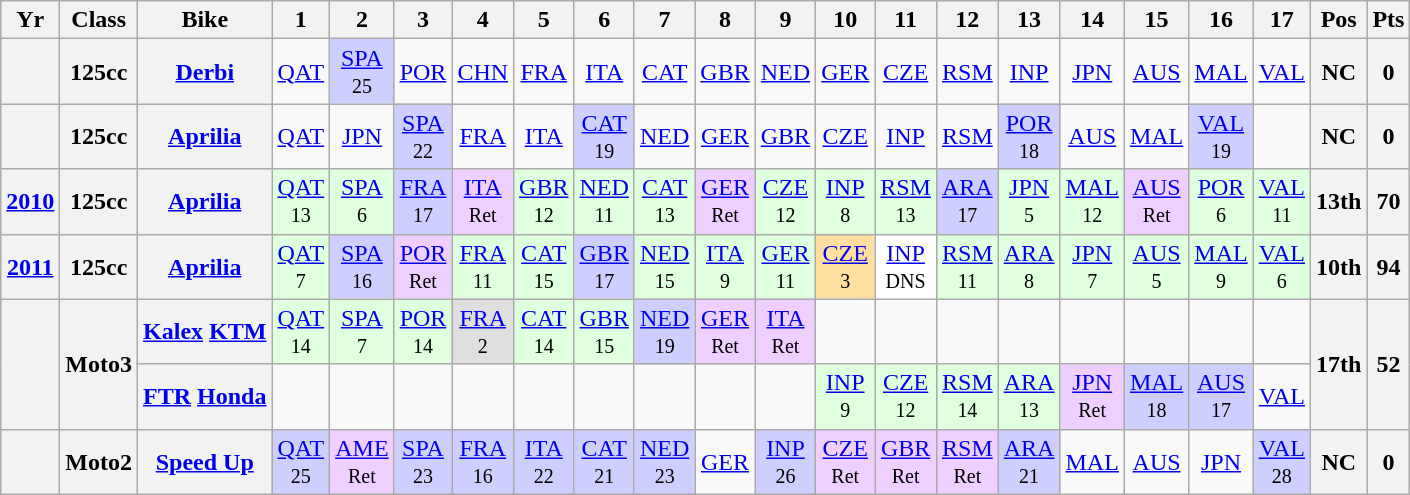<table class="wikitable" style="text-align:center">
<tr>
<th>Yr</th>
<th>Class</th>
<th>Bike</th>
<th>1</th>
<th>2</th>
<th>3</th>
<th>4</th>
<th>5</th>
<th>6</th>
<th>7</th>
<th>8</th>
<th>9</th>
<th>10</th>
<th>11</th>
<th>12</th>
<th>13</th>
<th>14</th>
<th>15</th>
<th>16</th>
<th>17</th>
<th>Pos</th>
<th>Pts</th>
</tr>
<tr>
<th align="left"></th>
<th align="left">125cc</th>
<th align="left"><a href='#'>Derbi</a></th>
<td><a href='#'>QAT</a></td>
<td style="background:#cfcfff;"><a href='#'>SPA</a><br><small>25</small></td>
<td><a href='#'>POR</a></td>
<td><a href='#'>CHN</a></td>
<td><a href='#'>FRA</a></td>
<td><a href='#'>ITA</a></td>
<td><a href='#'>CAT</a></td>
<td><a href='#'>GBR</a></td>
<td><a href='#'>NED</a></td>
<td><a href='#'>GER</a></td>
<td><a href='#'>CZE</a></td>
<td><a href='#'>RSM</a></td>
<td><a href='#'>INP</a></td>
<td><a href='#'>JPN</a></td>
<td><a href='#'>AUS</a></td>
<td><a href='#'>MAL</a></td>
<td><a href='#'>VAL</a></td>
<th>NC</th>
<th>0</th>
</tr>
<tr>
<th align="left"></th>
<th align="left">125cc</th>
<th align="left"><a href='#'>Aprilia</a></th>
<td><a href='#'>QAT</a></td>
<td><a href='#'>JPN</a></td>
<td style="background:#cfcfff;"><a href='#'>SPA</a><br><small>22</small></td>
<td><a href='#'>FRA</a></td>
<td><a href='#'>ITA</a></td>
<td style="background:#cfcfff;"><a href='#'>CAT</a><br><small>19</small></td>
<td><a href='#'>NED</a></td>
<td><a href='#'>GER</a></td>
<td><a href='#'>GBR</a></td>
<td><a href='#'>CZE</a></td>
<td><a href='#'>INP</a></td>
<td><a href='#'>RSM</a></td>
<td style="background:#cfcfff;"><a href='#'>POR</a><br><small>18</small></td>
<td><a href='#'>AUS</a></td>
<td><a href='#'>MAL</a></td>
<td style="background:#cfcfff;"><a href='#'>VAL</a><br><small>19</small></td>
<td></td>
<th>NC</th>
<th>0</th>
</tr>
<tr>
<th align="left"><a href='#'>2010</a></th>
<th align="left">125cc</th>
<th align="left"><a href='#'>Aprilia</a></th>
<td style="background:#dfffdf;"><a href='#'>QAT</a><br><small>13</small></td>
<td style="background:#dfffdf;"><a href='#'>SPA</a><br><small>6</small></td>
<td style="background:#cfcfff;"><a href='#'>FRA</a><br><small>17</small></td>
<td style="background:#efcfff;"><a href='#'>ITA</a><br><small>Ret</small></td>
<td style="background:#dfffdf;"><a href='#'>GBR</a><br><small>12</small></td>
<td style="background:#dfffdf;"><a href='#'>NED</a><br><small>11</small></td>
<td style="background:#dfffdf;"><a href='#'>CAT</a><br><small>13</small></td>
<td style="background:#efcfff;"><a href='#'>GER</a><br><small>Ret</small></td>
<td style="background:#dfffdf;"><a href='#'>CZE</a><br><small>12</small></td>
<td style="background:#dfffdf;"><a href='#'>INP</a><br><small>8</small></td>
<td style="background:#dfffdf;"><a href='#'>RSM</a><br><small>13</small></td>
<td style="background:#cfcfff;"><a href='#'>ARA</a><br><small>17</small></td>
<td style="background:#dfffdf;"><a href='#'>JPN</a><br><small>5</small></td>
<td style="background:#dfffdf;"><a href='#'>MAL</a><br><small>12</small></td>
<td style="background:#efcfff;"><a href='#'>AUS</a><br><small>Ret</small></td>
<td style="background:#dfffdf;"><a href='#'>POR</a><br><small>6</small></td>
<td style="background:#dfffdf;"><a href='#'>VAL</a><br><small>11</small></td>
<th>13th</th>
<th>70</th>
</tr>
<tr>
<th align="left"><a href='#'>2011</a></th>
<th align="left">125cc</th>
<th align="left"><a href='#'>Aprilia</a></th>
<td style="background:#dfffdf;"><a href='#'>QAT</a><br><small>7</small></td>
<td style="background:#cfcfff;"><a href='#'>SPA</a><br><small>16</small></td>
<td style="background:#efcfff;"><a href='#'>POR</a><br><small>Ret</small></td>
<td style="background:#dfffdf;"><a href='#'>FRA</a><br><small>11</small></td>
<td style="background:#dfffdf;"><a href='#'>CAT</a><br><small>15</small></td>
<td style="background:#cfcfff;"><a href='#'>GBR</a><br><small>17</small></td>
<td style="background:#dfffdf;"><a href='#'>NED</a><br><small>15</small></td>
<td style="background:#dfffdf;"><a href='#'>ITA</a><br><small>9</small></td>
<td style="background:#dfffdf;"><a href='#'>GER</a><br><small>11</small></td>
<td style="background:#ffdf9f;"><a href='#'>CZE</a><br><small>3</small></td>
<td style="background:#ffffff;"><a href='#'>INP</a><br><small>DNS</small></td>
<td style="background:#dfffdf;"><a href='#'>RSM</a><br><small>11</small></td>
<td style="background:#dfffdf;"><a href='#'>ARA</a><br><small>8</small></td>
<td style="background:#dfffdf;"><a href='#'>JPN</a><br><small>7</small></td>
<td style="background:#dfffdf;"><a href='#'>AUS</a><br><small>5</small></td>
<td style="background:#dfffdf;"><a href='#'>MAL</a><br><small>9</small></td>
<td style="background:#dfffdf;"><a href='#'>VAL</a><br><small>6</small></td>
<th>10th</th>
<th>94</th>
</tr>
<tr>
<th align="left" rowspan=2></th>
<th align="left" rowspan=2>Moto3</th>
<th align="left"><a href='#'>Kalex</a> <a href='#'>KTM</a></th>
<td style="background:#dfffdf;"><a href='#'>QAT</a><br><small>14</small></td>
<td style="background:#dfffdf;"><a href='#'>SPA</a><br><small>7</small></td>
<td style="background:#dfffdf;"><a href='#'>POR</a><br><small>14</small></td>
<td style="background:#dfdfdf;"><a href='#'>FRA</a><br><small>2</small></td>
<td style="background:#dfffdf;"><a href='#'>CAT</a><br><small>14</small></td>
<td style="background:#dfffdf;"><a href='#'>GBR</a><br><small>15</small></td>
<td style="background:#cfcfff;"><a href='#'>NED</a><br><small>19</small></td>
<td style="background:#efcfff;"><a href='#'>GER</a><br><small>Ret</small></td>
<td style="background:#efcfff;"><a href='#'>ITA</a><br><small>Ret</small></td>
<td></td>
<td></td>
<td></td>
<td></td>
<td></td>
<td></td>
<td></td>
<td></td>
<th rowspan=2>17th</th>
<th rowspan=2>52</th>
</tr>
<tr>
<th align="left"><a href='#'>FTR</a> <a href='#'>Honda</a></th>
<td></td>
<td></td>
<td></td>
<td></td>
<td></td>
<td></td>
<td></td>
<td></td>
<td></td>
<td style="background:#dfffdf;"><a href='#'>INP</a><br><small>9</small></td>
<td style="background:#dfffdf;"><a href='#'>CZE</a><br><small>12</small></td>
<td style="background:#dfffdf;"><a href='#'>RSM</a><br><small>14</small></td>
<td style="background:#dfffdf;"><a href='#'>ARA</a><br><small>13</small></td>
<td style="background:#efcfff;"><a href='#'>JPN</a><br><small>Ret</small></td>
<td style="background:#cfcfff;"><a href='#'>MAL</a><br><small>18</small></td>
<td style="background:#cfcfff;"><a href='#'>AUS</a><br><small>17</small></td>
<td><a href='#'>VAL</a></td>
</tr>
<tr>
<th align="left"></th>
<th align="left">Moto2</th>
<th align="left"><a href='#'>Speed Up</a></th>
<td style="background:#cfcfff;"><a href='#'>QAT</a><br><small>25</small></td>
<td style="background:#efcfff;"><a href='#'>AME</a><br><small>Ret</small></td>
<td style="background:#cfcfff;"><a href='#'>SPA</a><br><small>23</small></td>
<td style="background:#cfcfff;"><a href='#'>FRA</a><br><small>16</small></td>
<td style="background:#cfcfff;"><a href='#'>ITA</a><br><small>22</small></td>
<td style="background:#cfcfff;"><a href='#'>CAT</a><br><small>21</small></td>
<td style="background:#cfcfff;"><a href='#'>NED</a><br><small>23</small></td>
<td><a href='#'>GER</a></td>
<td style="background:#cfcfff;"><a href='#'>INP</a><br><small>26</small></td>
<td style="background:#efcfff;"><a href='#'>CZE</a><br><small>Ret</small></td>
<td style="background:#efcfff;"><a href='#'>GBR</a><br><small>Ret</small></td>
<td style="background:#efcfff;"><a href='#'>RSM</a><br><small>Ret</small></td>
<td style="background:#cfcfff;"><a href='#'>ARA</a><br><small>21</small></td>
<td><a href='#'>MAL</a></td>
<td><a href='#'>AUS</a></td>
<td><a href='#'>JPN</a></td>
<td style="background:#CFCFFF;"><a href='#'>VAL</a><br><small>28</small></td>
<th>NC</th>
<th>0</th>
</tr>
</table>
